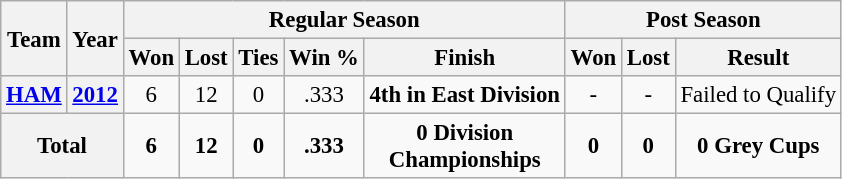<table class="wikitable" style="font-size: 95%; text-align:center;">
<tr>
<th rowspan="2">Team</th>
<th rowspan="2">Year</th>
<th colspan="5">Regular Season</th>
<th colspan="4">Post Season</th>
</tr>
<tr>
<th>Won</th>
<th>Lost</th>
<th>Ties</th>
<th>Win %</th>
<th>Finish</th>
<th>Won</th>
<th>Lost</th>
<th>Result</th>
</tr>
<tr>
<th><a href='#'>HAM</a></th>
<th><a href='#'>2012</a></th>
<td>6</td>
<td>12</td>
<td>0</td>
<td>.333</td>
<td><strong>4th in East Division</strong></td>
<td>-</td>
<td>-</td>
<td>Failed to Qualify</td>
</tr>
<tr>
<th colspan="2"><strong>Total</strong></th>
<td><strong>6</strong></td>
<td><strong>12</strong></td>
<td><strong>0</strong></td>
<td><strong>.333</strong></td>
<td><strong>0 Division<br>Championships</strong></td>
<td><strong>0</strong></td>
<td><strong>0</strong></td>
<td><strong>0 Grey Cups</strong></td>
</tr>
</table>
